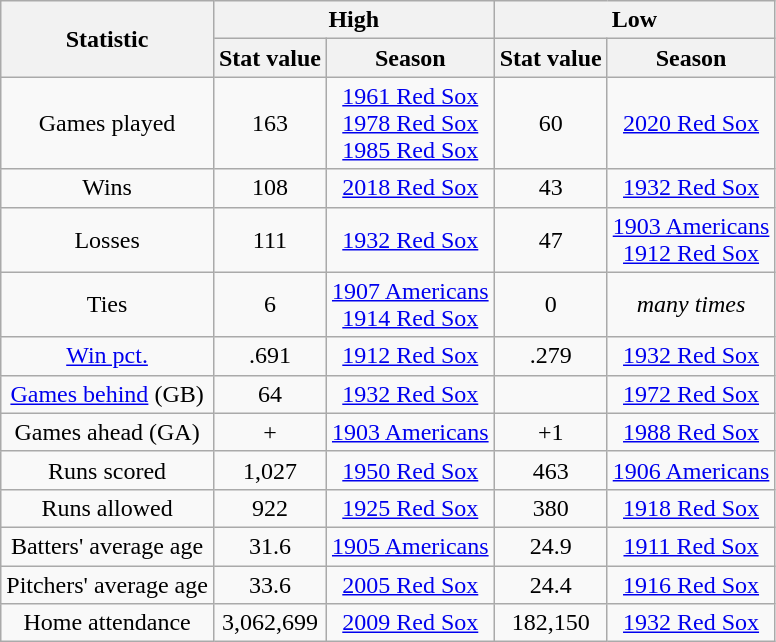<table class="wikitable" style="text-align:center; font-size: 100%;">
<tr>
<th rowspan=2>Statistic</th>
<th colspan=2>High</th>
<th colspan=3>Low</th>
</tr>
<tr>
<th>Stat value</th>
<th>Season</th>
<th>Stat value</th>
<th>Season</th>
</tr>
<tr>
<td>Games played</td>
<td>163</td>
<td><a href='#'>1961 Red Sox</a><br><a href='#'>1978 Red Sox</a><br><a href='#'>1985 Red Sox</a></td>
<td>60</td>
<td><a href='#'>2020 Red Sox</a></td>
</tr>
<tr>
<td>Wins</td>
<td>108</td>
<td><a href='#'>2018 Red Sox</a></td>
<td>43</td>
<td><a href='#'>1932 Red Sox</a></td>
</tr>
<tr>
<td>Losses</td>
<td>111</td>
<td><a href='#'>1932 Red Sox</a></td>
<td>47</td>
<td><a href='#'>1903 Americans</a><br><a href='#'>1912 Red Sox</a></td>
</tr>
<tr>
<td>Ties</td>
<td>6</td>
<td><a href='#'>1907 Americans</a><br><a href='#'>1914 Red Sox</a></td>
<td>0</td>
<td><em>many times</em></td>
</tr>
<tr>
<td><a href='#'>Win pct.</a></td>
<td>.691<br></td>
<td><a href='#'>1912 Red Sox</a></td>
<td>.279<br></td>
<td><a href='#'>1932 Red Sox</a></td>
</tr>
<tr>
<td><a href='#'>Games behind</a> (GB)</td>
<td>64</td>
<td><a href='#'>1932 Red Sox</a></td>
<td></td>
<td><a href='#'>1972 Red Sox</a></td>
</tr>
<tr>
<td>Games ahead (GA)</td>
<td>+</td>
<td><a href='#'>1903 Americans</a></td>
<td>+1</td>
<td><a href='#'>1988 Red Sox</a></td>
</tr>
<tr>
<td>Runs scored</td>
<td>1,027</td>
<td><a href='#'>1950 Red Sox</a></td>
<td>463</td>
<td><a href='#'>1906 Americans</a></td>
</tr>
<tr>
<td>Runs allowed</td>
<td>922</td>
<td><a href='#'>1925 Red Sox</a></td>
<td>380</td>
<td><a href='#'>1918 Red Sox</a></td>
</tr>
<tr>
<td>Batters' average age</td>
<td>31.6</td>
<td><a href='#'>1905 Americans</a></td>
<td>24.9</td>
<td><a href='#'>1911 Red Sox</a></td>
</tr>
<tr>
<td>Pitchers' average age</td>
<td>33.6</td>
<td><a href='#'>2005 Red Sox</a></td>
<td>24.4</td>
<td><a href='#'>1916 Red Sox</a></td>
</tr>
<tr>
<td>Home attendance</td>
<td>3,062,699</td>
<td><a href='#'>2009 Red Sox</a></td>
<td>182,150</td>
<td><a href='#'>1932 Red Sox</a></td>
</tr>
</table>
